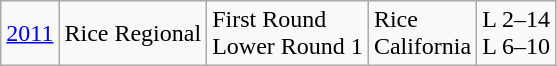<table class="wikitable">
<tr>
<td><a href='#'>2011</a></td>
<td>Rice Regional</td>
<td>First Round<br>Lower Round 1</td>
<td>Rice<br>California</td>
<td>L 2–14<br>L 6–10</td>
</tr>
</table>
